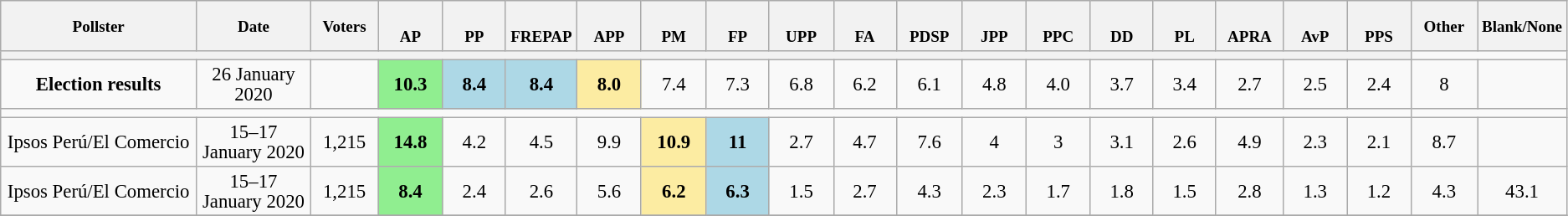<table class="wikitable" style="text-align:center; font-size:95%; line-height:16px;">
<tr>
<th style="width:175px;"><small>Pollster</small></th>
<th style="width:95px;"><small>Date</small></th>
<th style="width:50px;"><small>Voters</small></th>
<th style="width:50px;"><br><small><strong>AP</strong></small></th>
<th style="width:50px;"><br><small><strong>PP</strong></small></th>
<th style="width:50px;"><br><small><strong>FREPAP</strong></small></th>
<th style="width:50px;"><br><small><strong>APP</strong></small></th>
<th style="width:50px;"><br><small><strong>PM</strong></small></th>
<th style="width:50px;"><br><small><strong>FP</strong></small></th>
<th style="width:50px;"><br><small><strong>UPP</strong></small></th>
<th style="width:50px;"><br><small><strong>FA</strong></small></th>
<th style="width:50px;"><br><small><strong>PDSP</strong></small></th>
<th style="width:50px;"><br><small><strong>JPP</strong></small></th>
<th style="width:50px;"><br><small><strong>PPC</strong></small></th>
<th style="width:50px;"><br><small><strong>DD</strong></small></th>
<th style="width:50px;"><br><small><strong>PL</strong></small></th>
<th style="width:50px;"><br><small><strong>APRA</strong></small></th>
<th style="width:50px;"><br><small><strong>AvP</strong></small></th>
<th style="width:50px;"><br><small><strong>PPS</strong></small></th>
<th style="width:50px;"><small>Other</small></th>
<th style="width:50px;"><small>Blank/None</small></th>
</tr>
<tr>
<th colspan=19></th>
</tr>
<tr>
<td><strong>Election results</strong></td>
<td>26 January 2020</td>
<td></td>
<td style="background:lightgreen"><strong>10.3</strong></td>
<td align="center" style="background:lightblue"><strong>8.4</strong></td>
<td align="center" style="background:lightblue"><strong>8.4</strong></td>
<td align="center" style="background:#fceca2"><strong>8.0</strong></td>
<td>7.4</td>
<td>7.3</td>
<td>6.8</td>
<td>6.2</td>
<td>6.1</td>
<td>4.8</td>
<td>4.0</td>
<td>3.7</td>
<td>3.4</td>
<td>2.7</td>
<td>2.5</td>
<td>2.4</td>
<td>8</td>
<td></td>
</tr>
<tr>
<td colspan=19></td>
</tr>
<tr>
<td>Ipsos Perú/El Comercio<br></td>
<td>15–17 January 2020</td>
<td>1,215</td>
<td style="background:lightgreen"><strong>14.8</strong></td>
<td>4.2</td>
<td>4.5</td>
<td>9.9</td>
<td align="center" style="background:#fceca2"><strong>10.9</strong></td>
<td align="center" style="background:lightblue"><strong>11</strong></td>
<td>2.7</td>
<td>4.7</td>
<td>7.6</td>
<td>4</td>
<td>3</td>
<td>3.1</td>
<td>2.6</td>
<td>4.9</td>
<td>2.3</td>
<td>2.1</td>
<td>8.7</td>
<td></td>
</tr>
<tr>
<td>Ipsos Perú/El Comercio<br></td>
<td>15–17 January 2020</td>
<td>1,215</td>
<td style="background:lightgreen"><strong>8.4</strong></td>
<td>2.4</td>
<td>2.6</td>
<td>5.6</td>
<td align="center" style="background:#fceca2"><strong>6.2</strong></td>
<td align="center" style="background:lightblue"><strong>6.3</strong></td>
<td>1.5</td>
<td>2.7</td>
<td>4.3</td>
<td>2.3</td>
<td>1.7</td>
<td>1.8</td>
<td>1.5</td>
<td>2.8</td>
<td>1.3</td>
<td>1.2</td>
<td>4.3</td>
<td>43.1</td>
</tr>
<tr>
</tr>
</table>
